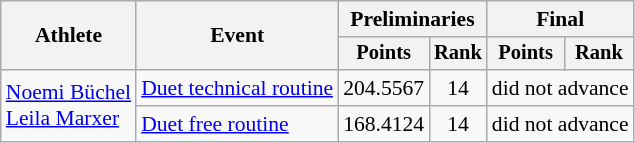<table class="wikitable" style="text-align:center; font-size:90%;">
<tr>
<th rowspan="2">Athlete</th>
<th rowspan="2">Event</th>
<th colspan="2">Preliminaries</th>
<th colspan="2">Final</th>
</tr>
<tr style="font-size:95%">
<th>Points</th>
<th>Rank</th>
<th>Points</th>
<th>Rank</th>
</tr>
<tr>
<td align=left rowspan=2><a href='#'>Noemi Büchel</a><br> <a href='#'>Leila Marxer</a></td>
<td align=left><a href='#'>Duet technical routine</a></td>
<td>204.5567</td>
<td>14</td>
<td colspan=2>did not advance</td>
</tr>
<tr>
<td align=left><a href='#'>Duet free routine</a></td>
<td>168.4124</td>
<td>14</td>
<td colspan=2>did not advance</td>
</tr>
</table>
